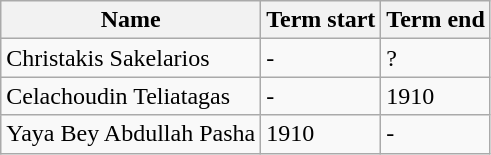<table class="wikitable">
<tr>
<th>Name</th>
<th><strong>Term start</strong></th>
<th><strong>Term end</strong></th>
</tr>
<tr>
<td>Christakis Sakelarios</td>
<td>-</td>
<td>?</td>
</tr>
<tr>
<td>Celachoudin Teliatagas</td>
<td>-</td>
<td>1910</td>
</tr>
<tr>
<td>Yaya Bey Abdullah Pasha</td>
<td>1910</td>
<td>-</td>
</tr>
</table>
